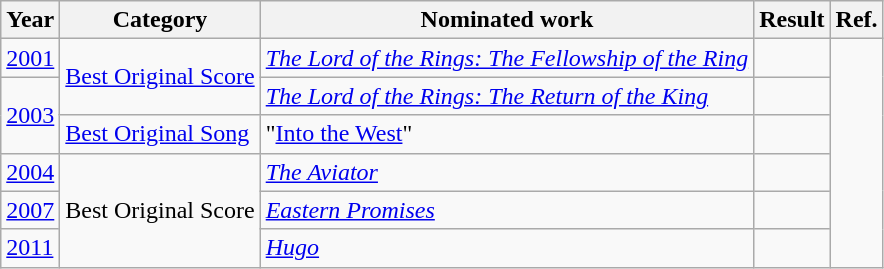<table class="wikitable">
<tr>
<th>Year</th>
<th>Category</th>
<th>Nominated work</th>
<th>Result</th>
<th>Ref.</th>
</tr>
<tr>
<td><a href='#'>2001</a></td>
<td rowspan="2"><a href='#'>Best Original Score</a></td>
<td><em><a href='#'>The Lord of the Rings: The Fellowship of the Ring</a></em></td>
<td></td>
<td align="center" rowspan="6"></td>
</tr>
<tr>
<td rowspan="2"><a href='#'>2003</a></td>
<td><em><a href='#'>The Lord of the Rings: The Return of the King</a></em></td>
<td></td>
</tr>
<tr>
<td><a href='#'>Best Original Song</a></td>
<td>"<a href='#'>Into the West</a>"  <br> </td>
<td></td>
</tr>
<tr>
<td><a href='#'>2004</a></td>
<td rowspan="3">Best Original Score</td>
<td><em><a href='#'>The Aviator</a></em></td>
<td></td>
</tr>
<tr>
<td><a href='#'>2007</a></td>
<td><em><a href='#'>Eastern Promises</a></em></td>
<td></td>
</tr>
<tr>
<td><a href='#'>2011</a></td>
<td><em><a href='#'>Hugo</a></em></td>
<td></td>
</tr>
</table>
